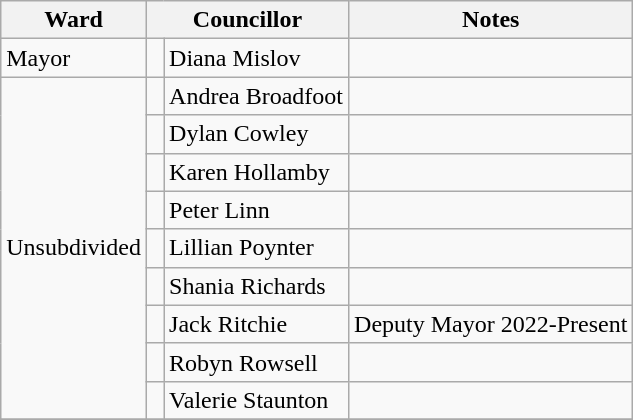<table class="wikitable">
<tr>
<th>Ward</th>
<th colspan="2">Councillor</th>
<th>Notes</th>
</tr>
<tr>
<td rowspan="1">Mayor </td>
<td> </td>
<td>Diana Mislov</td>
<td></td>
</tr>
<tr>
<td rowspan="9">Unsubdivided </td>
<td> </td>
<td>Andrea Broadfoot</td>
<td></td>
</tr>
<tr>
<td> </td>
<td>Dylan Cowley</td>
<td></td>
</tr>
<tr>
<td> </td>
<td>Karen Hollamby</td>
<td></td>
</tr>
<tr>
<td> </td>
<td>Peter Linn</td>
<td></td>
</tr>
<tr>
<td> </td>
<td>Lillian Poynter</td>
<td></td>
</tr>
<tr>
<td> </td>
<td>Shania Richards</td>
<td></td>
</tr>
<tr>
<td> </td>
<td>Jack Ritchie</td>
<td>Deputy Mayor 2022-Present</td>
</tr>
<tr>
<td> </td>
<td>Robyn Rowsell</td>
<td></td>
</tr>
<tr>
<td> </td>
<td>Valerie Staunton</td>
<td></td>
</tr>
<tr>
</tr>
</table>
